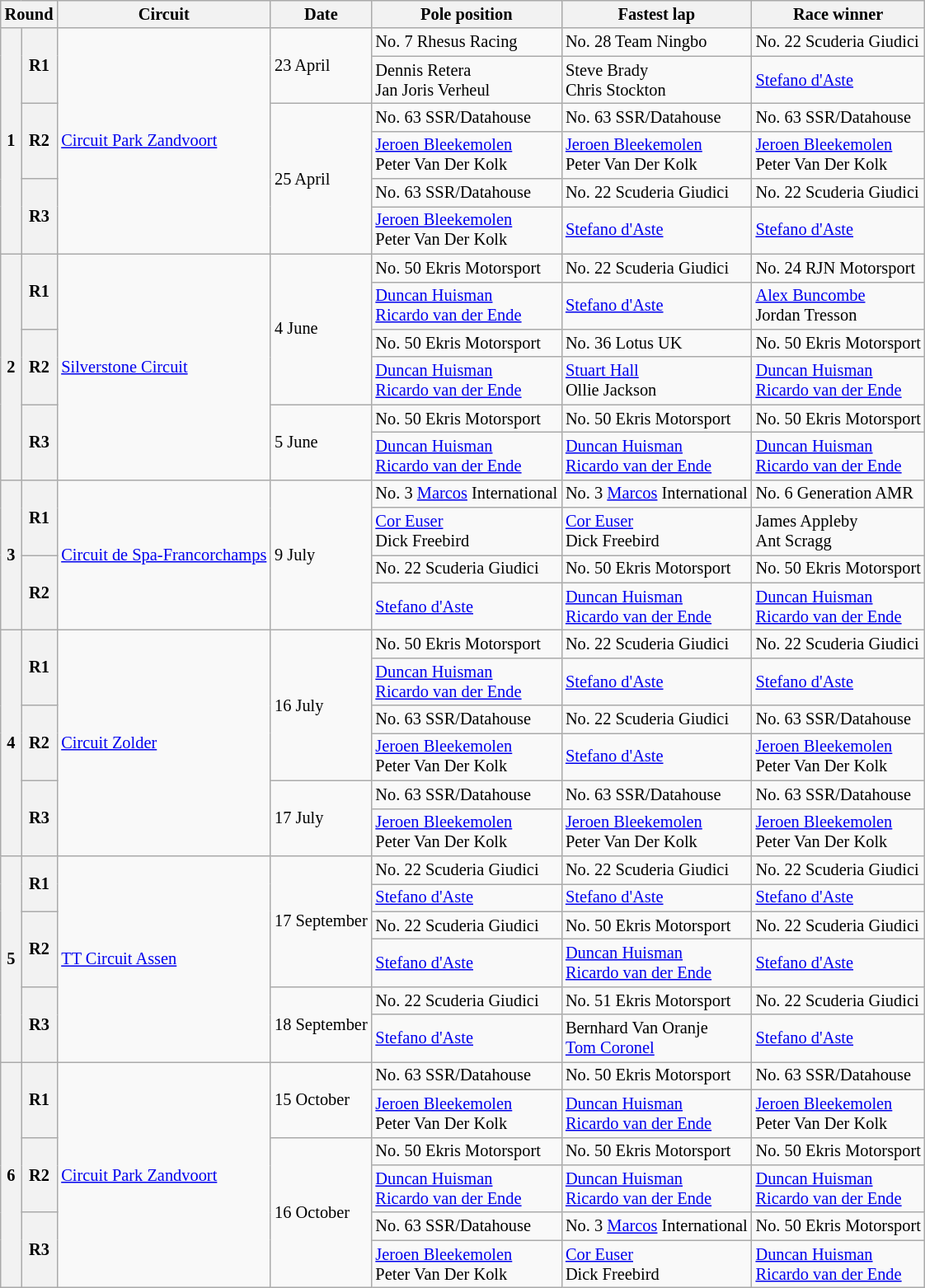<table class="wikitable" style="font-size: 85%;">
<tr>
<th colspan=2>Round</th>
<th>Circuit</th>
<th>Date</th>
<th>Pole position</th>
<th>Fastest lap</th>
<th>Race winner</th>
</tr>
<tr>
<th rowspan=6>1</th>
<th rowspan=2>R1</th>
<td rowspan=6> <a href='#'>Circuit Park Zandvoort</a></td>
<td rowspan=2>23 April</td>
<td>No. 7 Rhesus Racing</td>
<td>No. 28 Team Ningbo</td>
<td>No. 22 Scuderia Giudici</td>
</tr>
<tr>
<td> Dennis Retera<br> Jan Joris Verheul</td>
<td> Steve Brady<br> Chris Stockton</td>
<td> <a href='#'>Stefano d'Aste</a></td>
</tr>
<tr>
<th rowspan=2>R2</th>
<td rowspan=4>25 April</td>
<td>No. 63 SSR/Datahouse</td>
<td>No. 63 SSR/Datahouse</td>
<td>No. 63 SSR/Datahouse</td>
</tr>
<tr>
<td> <a href='#'>Jeroen Bleekemolen</a><br> Peter Van Der Kolk</td>
<td> <a href='#'>Jeroen Bleekemolen</a><br> Peter Van Der Kolk</td>
<td> <a href='#'>Jeroen Bleekemolen</a><br> Peter Van Der Kolk</td>
</tr>
<tr>
<th rowspan=2>R3</th>
<td>No. 63 SSR/Datahouse</td>
<td>No. 22 Scuderia Giudici</td>
<td>No. 22 Scuderia Giudici</td>
</tr>
<tr>
<td> <a href='#'>Jeroen Bleekemolen</a><br> Peter Van Der Kolk</td>
<td> <a href='#'>Stefano d'Aste</a></td>
<td> <a href='#'>Stefano d'Aste</a></td>
</tr>
<tr>
<th rowspan=6>2</th>
<th rowspan=2>R1</th>
<td rowspan=6> <a href='#'>Silverstone Circuit</a></td>
<td rowspan=4>4 June</td>
<td>No. 50 Ekris Motorsport</td>
<td>No. 22 Scuderia Giudici</td>
<td>No. 24 RJN Motorsport</td>
</tr>
<tr>
<td> <a href='#'>Duncan Huisman</a><br> <a href='#'>Ricardo van der Ende</a></td>
<td> <a href='#'>Stefano d'Aste</a></td>
<td> <a href='#'>Alex Buncombe</a><br> Jordan Tresson</td>
</tr>
<tr>
<th rowspan=2>R2</th>
<td>No. 50 Ekris Motorsport</td>
<td>No. 36 Lotus UK</td>
<td>No. 50 Ekris Motorsport</td>
</tr>
<tr>
<td> <a href='#'>Duncan Huisman</a><br> <a href='#'>Ricardo van der Ende</a></td>
<td> <a href='#'>Stuart Hall</a><br> Ollie Jackson</td>
<td> <a href='#'>Duncan Huisman</a><br> <a href='#'>Ricardo van der Ende</a></td>
</tr>
<tr>
<th rowspan=2>R3</th>
<td rowspan=2>5 June</td>
<td>No. 50 Ekris Motorsport</td>
<td>No. 50 Ekris Motorsport</td>
<td>No. 50 Ekris Motorsport</td>
</tr>
<tr>
<td> <a href='#'>Duncan Huisman</a><br> <a href='#'>Ricardo van der Ende</a></td>
<td> <a href='#'>Duncan Huisman</a><br> <a href='#'>Ricardo van der Ende</a></td>
<td> <a href='#'>Duncan Huisman</a><br> <a href='#'>Ricardo van der Ende</a></td>
</tr>
<tr>
<th rowspan=4>3</th>
<th rowspan=2>R1</th>
<td rowspan=4> <a href='#'>Circuit de Spa-Francorchamps</a></td>
<td rowspan=4>9 July</td>
<td>No. 3 <a href='#'>Marcos</a> International</td>
<td>No. 3 <a href='#'>Marcos</a> International</td>
<td>No. 6 Generation AMR</td>
</tr>
<tr>
<td> <a href='#'>Cor Euser</a><br> Dick Freebird</td>
<td> <a href='#'>Cor Euser</a><br> Dick Freebird</td>
<td> James Appleby<br> Ant Scragg</td>
</tr>
<tr>
<th rowspan=2>R2</th>
<td>No. 22 Scuderia Giudici</td>
<td>No. 50 Ekris Motorsport</td>
<td>No. 50 Ekris Motorsport</td>
</tr>
<tr>
<td> <a href='#'>Stefano d'Aste</a></td>
<td> <a href='#'>Duncan Huisman</a><br> <a href='#'>Ricardo van der Ende</a></td>
<td> <a href='#'>Duncan Huisman</a><br> <a href='#'>Ricardo van der Ende</a></td>
</tr>
<tr>
<th rowspan=6>4</th>
<th rowspan=2>R1</th>
<td rowspan=6> <a href='#'>Circuit Zolder</a></td>
<td rowspan=4>16 July</td>
<td>No. 50 Ekris Motorsport</td>
<td>No. 22 Scuderia Giudici</td>
<td>No. 22 Scuderia Giudici</td>
</tr>
<tr>
<td> <a href='#'>Duncan Huisman</a><br> <a href='#'>Ricardo van der Ende</a></td>
<td> <a href='#'>Stefano d'Aste</a></td>
<td> <a href='#'>Stefano d'Aste</a></td>
</tr>
<tr>
<th rowspan=2>R2</th>
<td>No. 63 SSR/Datahouse</td>
<td>No. 22 Scuderia Giudici</td>
<td>No. 63 SSR/Datahouse</td>
</tr>
<tr>
<td> <a href='#'>Jeroen Bleekemolen</a><br> Peter Van Der Kolk</td>
<td> <a href='#'>Stefano d'Aste</a></td>
<td> <a href='#'>Jeroen Bleekemolen</a><br> Peter Van Der Kolk</td>
</tr>
<tr>
<th rowspan=2>R3</th>
<td rowspan=2>17 July</td>
<td>No. 63 SSR/Datahouse</td>
<td>No. 63 SSR/Datahouse</td>
<td>No. 63 SSR/Datahouse</td>
</tr>
<tr>
<td> <a href='#'>Jeroen Bleekemolen</a><br> Peter Van Der Kolk</td>
<td> <a href='#'>Jeroen Bleekemolen</a><br> Peter Van Der Kolk</td>
<td> <a href='#'>Jeroen Bleekemolen</a><br> Peter Van Der Kolk</td>
</tr>
<tr>
<th rowspan=6>5</th>
<th rowspan=2>R1</th>
<td rowspan=6> <a href='#'>TT Circuit Assen</a></td>
<td rowspan=4>17 September</td>
<td>No. 22 Scuderia Giudici</td>
<td>No. 22 Scuderia Giudici</td>
<td>No. 22 Scuderia Giudici</td>
</tr>
<tr>
<td> <a href='#'>Stefano d'Aste</a></td>
<td> <a href='#'>Stefano d'Aste</a></td>
<td> <a href='#'>Stefano d'Aste</a></td>
</tr>
<tr>
<th rowspan=2>R2</th>
<td>No. 22 Scuderia Giudici</td>
<td>No. 50 Ekris Motorsport</td>
<td>No. 22 Scuderia Giudici</td>
</tr>
<tr>
<td> <a href='#'>Stefano d'Aste</a></td>
<td> <a href='#'>Duncan Huisman</a><br> <a href='#'>Ricardo van der Ende</a></td>
<td> <a href='#'>Stefano d'Aste</a></td>
</tr>
<tr>
<th rowspan=2>R3</th>
<td rowspan=2>18 September</td>
<td>No. 22 Scuderia Giudici</td>
<td>No. 51 Ekris Motorsport</td>
<td>No. 22 Scuderia Giudici</td>
</tr>
<tr>
<td> <a href='#'>Stefano d'Aste</a></td>
<td> Bernhard Van Oranje<br> <a href='#'>Tom Coronel</a></td>
<td> <a href='#'>Stefano d'Aste</a></td>
</tr>
<tr>
<th rowspan=6>6</th>
<th rowspan=2>R1</th>
<td rowspan=6> <a href='#'>Circuit Park Zandvoort</a></td>
<td rowspan=2>15 October</td>
<td>No. 63 SSR/Datahouse</td>
<td>No. 50 Ekris Motorsport</td>
<td>No. 63 SSR/Datahouse</td>
</tr>
<tr>
<td> <a href='#'>Jeroen Bleekemolen</a><br> Peter Van Der Kolk</td>
<td> <a href='#'>Duncan Huisman</a><br> <a href='#'>Ricardo van der Ende</a></td>
<td> <a href='#'>Jeroen Bleekemolen</a><br> Peter Van Der Kolk</td>
</tr>
<tr>
<th rowspan=2>R2</th>
<td rowspan=4>16 October</td>
<td>No. 50 Ekris Motorsport</td>
<td>No. 50 Ekris Motorsport</td>
<td>No. 50 Ekris Motorsport</td>
</tr>
<tr>
<td> <a href='#'>Duncan Huisman</a><br> <a href='#'>Ricardo van der Ende</a></td>
<td> <a href='#'>Duncan Huisman</a><br> <a href='#'>Ricardo van der Ende</a></td>
<td> <a href='#'>Duncan Huisman</a><br> <a href='#'>Ricardo van der Ende</a></td>
</tr>
<tr>
<th rowspan=2>R3</th>
<td>No. 63 SSR/Datahouse</td>
<td>No. 3 <a href='#'>Marcos</a> International</td>
<td>No. 50 Ekris Motorsport</td>
</tr>
<tr>
<td> <a href='#'>Jeroen Bleekemolen</a><br> Peter Van Der Kolk</td>
<td> <a href='#'>Cor Euser</a><br> Dick Freebird</td>
<td> <a href='#'>Duncan Huisman</a><br> <a href='#'>Ricardo van der Ende</a></td>
</tr>
</table>
